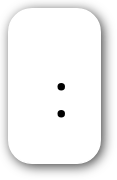<table style=" border-radius:1em; box-shadow: 0.1em 0.1em 0.5em rgba(0,0,0,0.75); background-color: white; border: 1px solid white; padding: 5px;">
<tr style="vertical-align:top;">
<td><br><ul><li></li><li></li></ul></td>
<td></td>
</tr>
</table>
